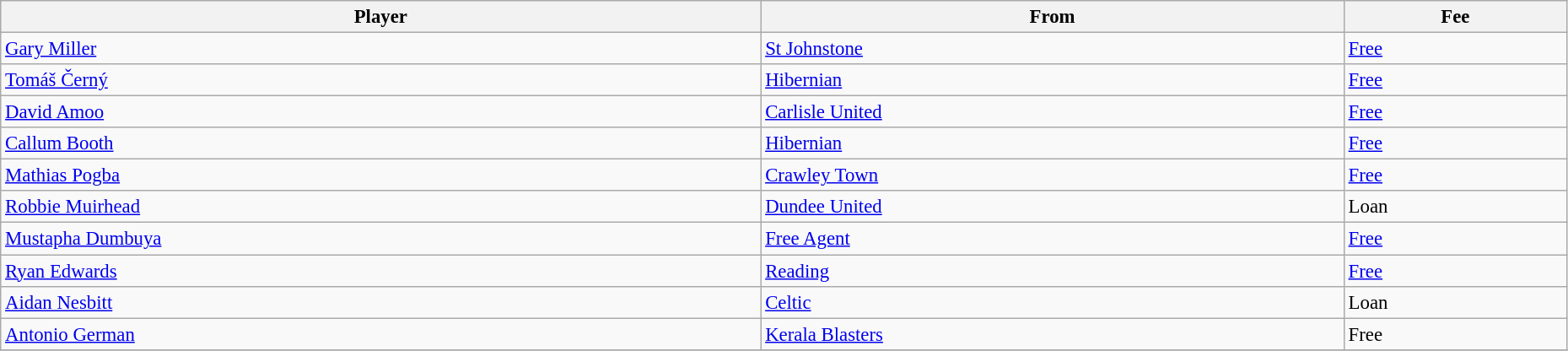<table class="wikitable" style="text-align:center; font-size:95%;width:98%; text-align:left">
<tr>
<th><strong>Player</strong></th>
<th><strong>From</strong></th>
<th><strong>Fee</strong></th>
</tr>
<tr>
<td> <a href='#'>Gary Miller</a></td>
<td> <a href='#'>St Johnstone</a></td>
<td><a href='#'>Free</a></td>
</tr>
<tr>
<td> <a href='#'>Tomáš Černý</a></td>
<td> <a href='#'>Hibernian</a></td>
<td><a href='#'>Free</a></td>
</tr>
<tr>
<td> <a href='#'>David Amoo</a></td>
<td> <a href='#'>Carlisle United</a></td>
<td><a href='#'>Free</a></td>
</tr>
<tr>
<td> <a href='#'>Callum Booth</a></td>
<td> <a href='#'>Hibernian</a></td>
<td><a href='#'>Free</a></td>
</tr>
<tr>
<td> <a href='#'>Mathias Pogba</a></td>
<td> <a href='#'>Crawley Town</a></td>
<td><a href='#'>Free</a></td>
</tr>
<tr>
<td> <a href='#'>Robbie Muirhead</a></td>
<td> <a href='#'>Dundee United</a></td>
<td>Loan</td>
</tr>
<tr>
<td> <a href='#'>Mustapha Dumbuya</a></td>
<td><a href='#'>Free Agent</a></td>
<td><a href='#'>Free</a></td>
</tr>
<tr>
<td> <a href='#'>Ryan Edwards</a></td>
<td> <a href='#'>Reading</a></td>
<td><a href='#'>Free</a></td>
</tr>
<tr>
<td> <a href='#'>Aidan Nesbitt</a></td>
<td> <a href='#'>Celtic</a></td>
<td>Loan</td>
</tr>
<tr>
<td> <a href='#'>Antonio German</a></td>
<td> <a href='#'>Kerala Blasters</a></td>
<td>Free</td>
</tr>
<tr>
</tr>
</table>
